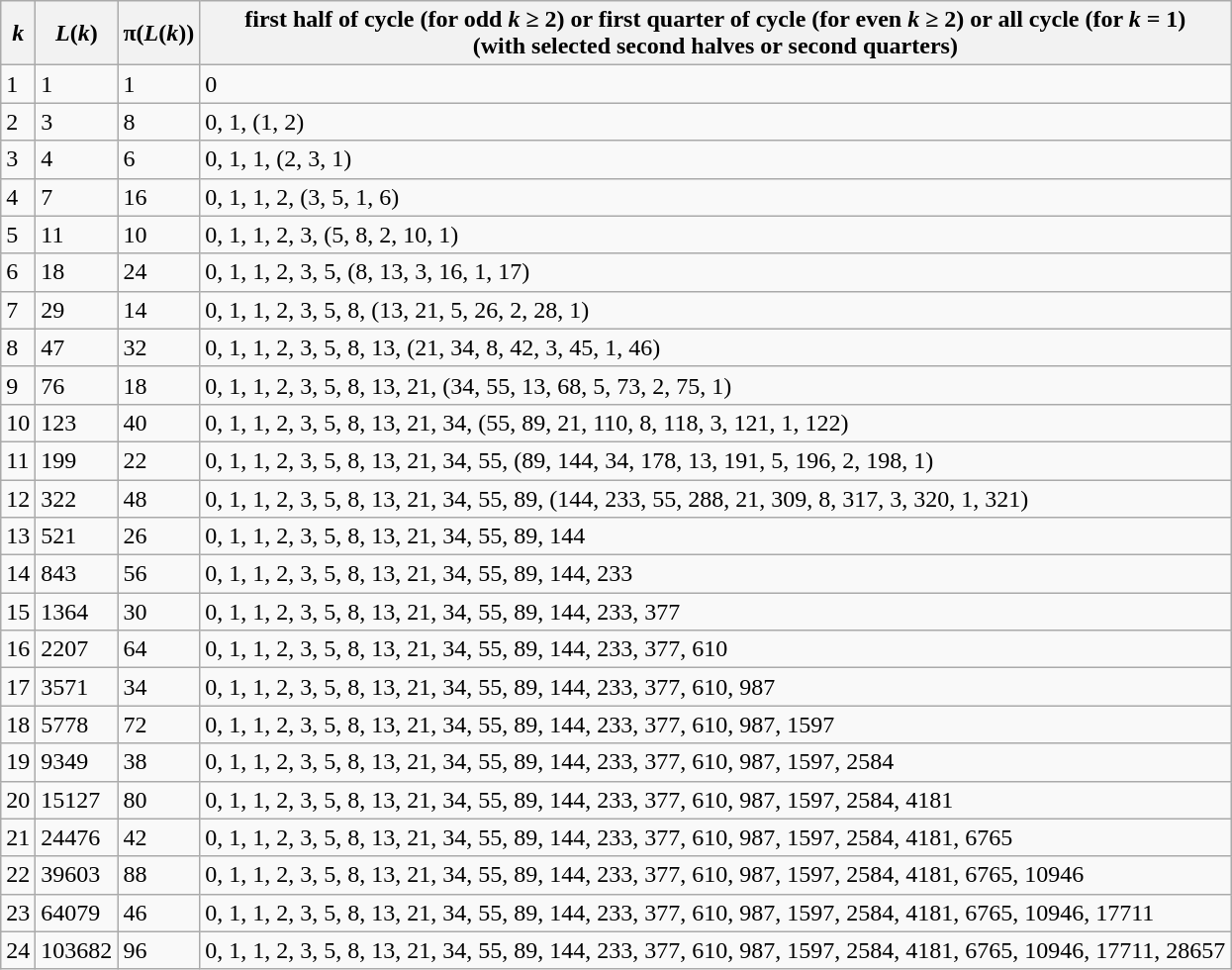<table class="wikitable">
<tr>
<th><em>k</em></th>
<th><em>L</em>(<em>k</em>)</th>
<th>π(<em>L</em>(<em>k</em>))</th>
<th>first half of cycle (for odd <em>k</em> ≥ 2) or first quarter of cycle (for even <em>k</em> ≥ 2) or all cycle (for <em>k</em> = 1)<br>(with selected second halves or second quarters)</th>
</tr>
<tr>
<td>1</td>
<td>1</td>
<td>1</td>
<td>0</td>
</tr>
<tr>
<td>2</td>
<td>3</td>
<td>8</td>
<td>0, 1, (1, 2)</td>
</tr>
<tr>
<td>3</td>
<td>4</td>
<td>6</td>
<td>0, 1, 1, (2, 3, 1)</td>
</tr>
<tr>
<td>4</td>
<td>7</td>
<td>16</td>
<td>0, 1, 1, 2, (3, 5, 1, 6)</td>
</tr>
<tr>
<td>5</td>
<td>11</td>
<td>10</td>
<td>0, 1, 1, 2, 3, (5, 8, 2, 10, 1)</td>
</tr>
<tr>
<td>6</td>
<td>18</td>
<td>24</td>
<td>0, 1, 1, 2, 3, 5, (8, 13, 3, 16, 1, 17)</td>
</tr>
<tr>
<td>7</td>
<td>29</td>
<td>14</td>
<td>0, 1, 1, 2, 3, 5, 8, (13, 21, 5, 26, 2, 28, 1)</td>
</tr>
<tr>
<td>8</td>
<td>47</td>
<td>32</td>
<td>0, 1, 1, 2, 3, 5, 8, 13, (21, 34, 8, 42, 3, 45, 1, 46)</td>
</tr>
<tr>
<td>9</td>
<td>76</td>
<td>18</td>
<td>0, 1, 1, 2, 3, 5, 8, 13, 21, (34, 55, 13, 68, 5, 73, 2, 75, 1)</td>
</tr>
<tr>
<td>10</td>
<td>123</td>
<td>40</td>
<td>0, 1, 1, 2, 3, 5, 8, 13, 21, 34, (55, 89, 21, 110, 8, 118, 3, 121, 1, 122)</td>
</tr>
<tr>
<td>11</td>
<td>199</td>
<td>22</td>
<td>0, 1, 1, 2, 3, 5, 8, 13, 21, 34, 55, (89, 144, 34, 178, 13, 191, 5, 196, 2, 198, 1)</td>
</tr>
<tr>
<td>12</td>
<td>322</td>
<td>48</td>
<td>0, 1, 1, 2, 3, 5, 8, 13, 21, 34, 55, 89, (144, 233, 55, 288, 21, 309, 8, 317, 3, 320, 1, 321)</td>
</tr>
<tr>
<td>13</td>
<td>521</td>
<td>26</td>
<td>0, 1, 1, 2, 3, 5, 8, 13, 21, 34, 55, 89, 144</td>
</tr>
<tr>
<td>14</td>
<td>843</td>
<td>56</td>
<td>0, 1, 1, 2, 3, 5, 8, 13, 21, 34, 55, 89, 144, 233</td>
</tr>
<tr>
<td>15</td>
<td>1364</td>
<td>30</td>
<td>0, 1, 1, 2, 3, 5, 8, 13, 21, 34, 55, 89, 144, 233, 377</td>
</tr>
<tr>
<td>16</td>
<td>2207</td>
<td>64</td>
<td>0, 1, 1, 2, 3, 5, 8, 13, 21, 34, 55, 89, 144, 233, 377, 610</td>
</tr>
<tr>
<td>17</td>
<td>3571</td>
<td>34</td>
<td>0, 1, 1, 2, 3, 5, 8, 13, 21, 34, 55, 89, 144, 233, 377, 610, 987</td>
</tr>
<tr>
<td>18</td>
<td>5778</td>
<td>72</td>
<td>0, 1, 1, 2, 3, 5, 8, 13, 21, 34, 55, 89, 144, 233, 377, 610, 987, 1597</td>
</tr>
<tr>
<td>19</td>
<td>9349</td>
<td>38</td>
<td>0, 1, 1, 2, 3, 5, 8, 13, 21, 34, 55, 89, 144, 233, 377, 610, 987, 1597, 2584</td>
</tr>
<tr>
<td>20</td>
<td>15127</td>
<td>80</td>
<td>0, 1, 1, 2, 3, 5, 8, 13, 21, 34, 55, 89, 144, 233, 377, 610, 987, 1597, 2584, 4181</td>
</tr>
<tr>
<td>21</td>
<td>24476</td>
<td>42</td>
<td>0, 1, 1, 2, 3, 5, 8, 13, 21, 34, 55, 89, 144, 233, 377, 610, 987, 1597, 2584, 4181, 6765</td>
</tr>
<tr>
<td>22</td>
<td>39603</td>
<td>88</td>
<td>0, 1, 1, 2, 3, 5, 8, 13, 21, 34, 55, 89, 144, 233, 377, 610, 987, 1597, 2584, 4181, 6765, 10946</td>
</tr>
<tr>
<td>23</td>
<td>64079</td>
<td>46</td>
<td>0, 1, 1, 2, 3, 5, 8, 13, 21, 34, 55, 89, 144, 233, 377, 610, 987, 1597, 2584, 4181, 6765, 10946, 17711</td>
</tr>
<tr>
<td>24</td>
<td>103682</td>
<td>96</td>
<td>0, 1, 1, 2, 3, 5, 8, 13, 21, 34, 55, 89, 144, 233, 377, 610, 987, 1597, 2584, 4181, 6765, 10946, 17711, 28657</td>
</tr>
</table>
